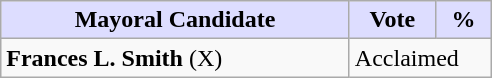<table class="wikitable">
<tr>
<th style="background:#ddf; width:225px;">Mayoral Candidate</th>
<th style="background:#ddf; width:50px;">Vote</th>
<th style="background:#ddf; width:30px;">%</th>
</tr>
<tr>
<td><strong>Frances L. Smith</strong> (X)</td>
<td colspan="2">Acclaimed</td>
</tr>
</table>
